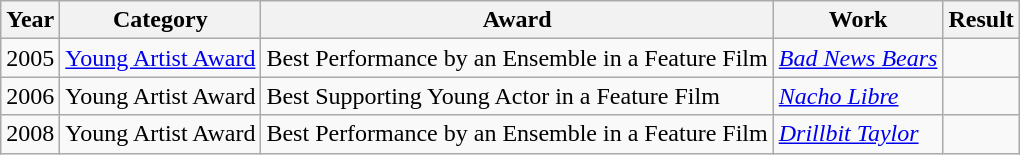<table class="wikitable sortable">
<tr>
<th>Year</th>
<th>Category</th>
<th>Award</th>
<th>Work</th>
<th>Result</th>
</tr>
<tr>
<td>2005</td>
<td><a href='#'>Young Artist Award</a></td>
<td>Best Performance by an Ensemble in a Feature Film</td>
<td><em><a href='#'>Bad News Bears</a></em></td>
<td></td>
</tr>
<tr>
<td>2006</td>
<td>Young Artist Award</td>
<td>Best Supporting Young Actor in a Feature Film</td>
<td><em><a href='#'>Nacho Libre</a></em></td>
<td></td>
</tr>
<tr>
<td>2008</td>
<td>Young Artist Award</td>
<td>Best Performance by an Ensemble in a Feature Film</td>
<td><em><a href='#'>Drillbit Taylor</a></em></td>
<td></td>
</tr>
</table>
